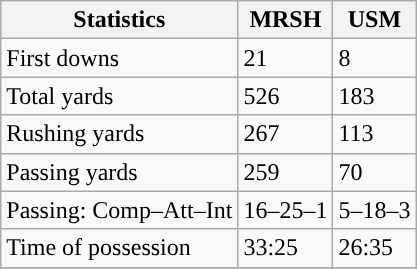<table class="wikitable" style="float: left;">
<tr>
<th>Statistics</th>
<th>MRSH</th>
<th>USM</th>
</tr>
<tr>
<td>First downs</td>
<td>21</td>
<td>8</td>
</tr>
<tr>
<td>Total yards</td>
<td>526</td>
<td>183</td>
</tr>
<tr>
<td>Rushing yards</td>
<td>267</td>
<td>113</td>
</tr>
<tr>
<td>Passing yards</td>
<td>259</td>
<td>70</td>
</tr>
<tr>
<td>Passing: Comp–Att–Int</td>
<td>16–25–1</td>
<td>5–18–3</td>
</tr>
<tr>
<td>Time of possession</td>
<td>33:25</td>
<td>26:35</td>
</tr>
<tr>
</tr>
</table>
